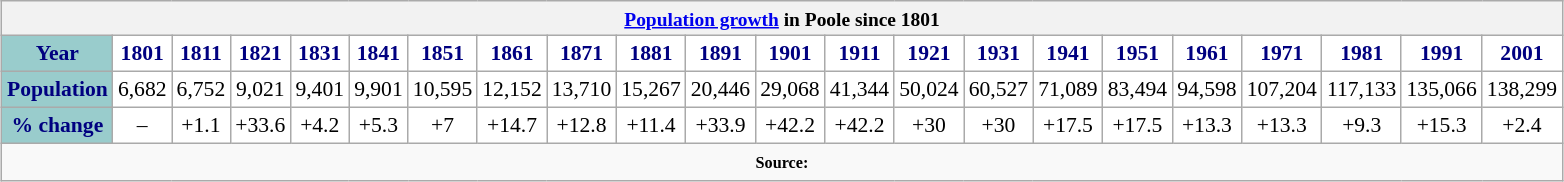<table class="wikitable" style="margin:1em auto; font-size:90%; width:70%; border:0; text-align:center; line-height:120%;">
<tr>
<th colspan="22" style="text-align:center;font-size:90%;"><a href='#'>Population growth</a> in Poole since 1801</th>
</tr>
<tr>
<th style="background:#9cc; color:navy; height:17px;">Year</th>
<th style="background:#fff; color:navy;">1801</th>
<th style="background:#fff; color:navy;">1811</th>
<th style="background:#fff; color:navy;">1821</th>
<th style="background:#fff; color:navy;">1831</th>
<th style="background:#fff; color:navy;">1841</th>
<th style="background:#fff; color:navy;">1851</th>
<th style="background:#fff; color:navy;">1861</th>
<th style="background:#fff; color:navy;">1871</th>
<th style="background:#fff; color:navy;">1881</th>
<th style="background:#fff; color:navy;">1891</th>
<th style="background:#fff; color:navy;">1901</th>
<th style="background:#fff; color:navy;">1911</th>
<th style="background:#fff; color:navy;">1921</th>
<th style="background:#fff; color:navy;">1931</th>
<th style="background:#fff; color:navy;">1941</th>
<th style="background:#fff; color:navy;">1951</th>
<th style="background:#fff; color:navy;">1961</th>
<th style="background:#fff; color:navy;">1971</th>
<th style="background:#fff; color:navy;">1981</th>
<th style="background:#fff; color:navy;">1991</th>
<th style="background:#fff; color:navy;">2001</th>
</tr>
<tr style="text-align:center;">
<th style="background:#9cc; color:navy; height:17px;">Population</th>
<td style="background:#fff; color:black;">6,682</td>
<td style="background:#fff; color:black;">6,752</td>
<td style="background:#fff; color:black;">9,021</td>
<td style="background:#fff; color:black;">9,401</td>
<td style="background:#fff; color:black;">9,901</td>
<td style="background:#fff; color:black;">10,595</td>
<td style="background:#fff; color:black;">12,152</td>
<td style="background:#fff; color:black;">13,710</td>
<td style="background:#fff; color:black;">15,267</td>
<td style="background:#fff; color:black;">20,446</td>
<td style="background:#fff; color:black;">29,068</td>
<td style="background:#fff; color:black;">41,344</td>
<td style="background:#fff; color:black;">50,024</td>
<td style="background:#fff; color:black;">60,527</td>
<td style="background:#fff; color:black;">71,089</td>
<td style="background:#fff; color:black;">83,494</td>
<td style="background:#fff; color:black;">94,598</td>
<td style="background:#fff; color:black;">107,204</td>
<td style="background:#fff; color:black;">117,133</td>
<td style="background:#fff; color:black;">135,066</td>
<td style="background:#fff; color:black;">138,299</td>
</tr>
<tr style="text-align:center;">
<th style="background:#9cc; color:navy; height:17px;">% change</th>
<td style="background:#fff; color:black;">–</td>
<td style="background:#fff; color:black;">+1.1</td>
<td style="background:#fff; color:black;">+33.6</td>
<td style="background:#fff; color:black;">+4.2</td>
<td style="background:#fff; color:black;">+5.3</td>
<td style="background:#fff; color:black;">+7</td>
<td style="background:#fff; color:black;">+14.7</td>
<td style="background:#fff; color:black;">+12.8</td>
<td style="background:#fff; color:black;">+11.4</td>
<td style="background:#fff; color:black;">+33.9</td>
<td style="background:#fff; color:black;">+42.2</td>
<td style="background:#fff; color:black;">+42.2</td>
<td style="background:#fff; color:black;">+30</td>
<td style="background:#fff; color:black;">+30</td>
<td style="background:#fff; color:black;">+17.5</td>
<td style="background:#fff; color:black;">+17.5</td>
<td style="background:#fff; color:black;">+13.3</td>
<td style="background:#fff; color:black;">+13.3</td>
<td style="background:#fff; color:black;">+9.3</td>
<td style="background:#fff; color:black;">+15.3</td>
<td style="background:#fff; color:black;">+2.4</td>
</tr>
<tr>
<td colspan="22" style="text-align:center;font-size:90%;"><small><strong>Source:</strong><br></small></td>
</tr>
</table>
